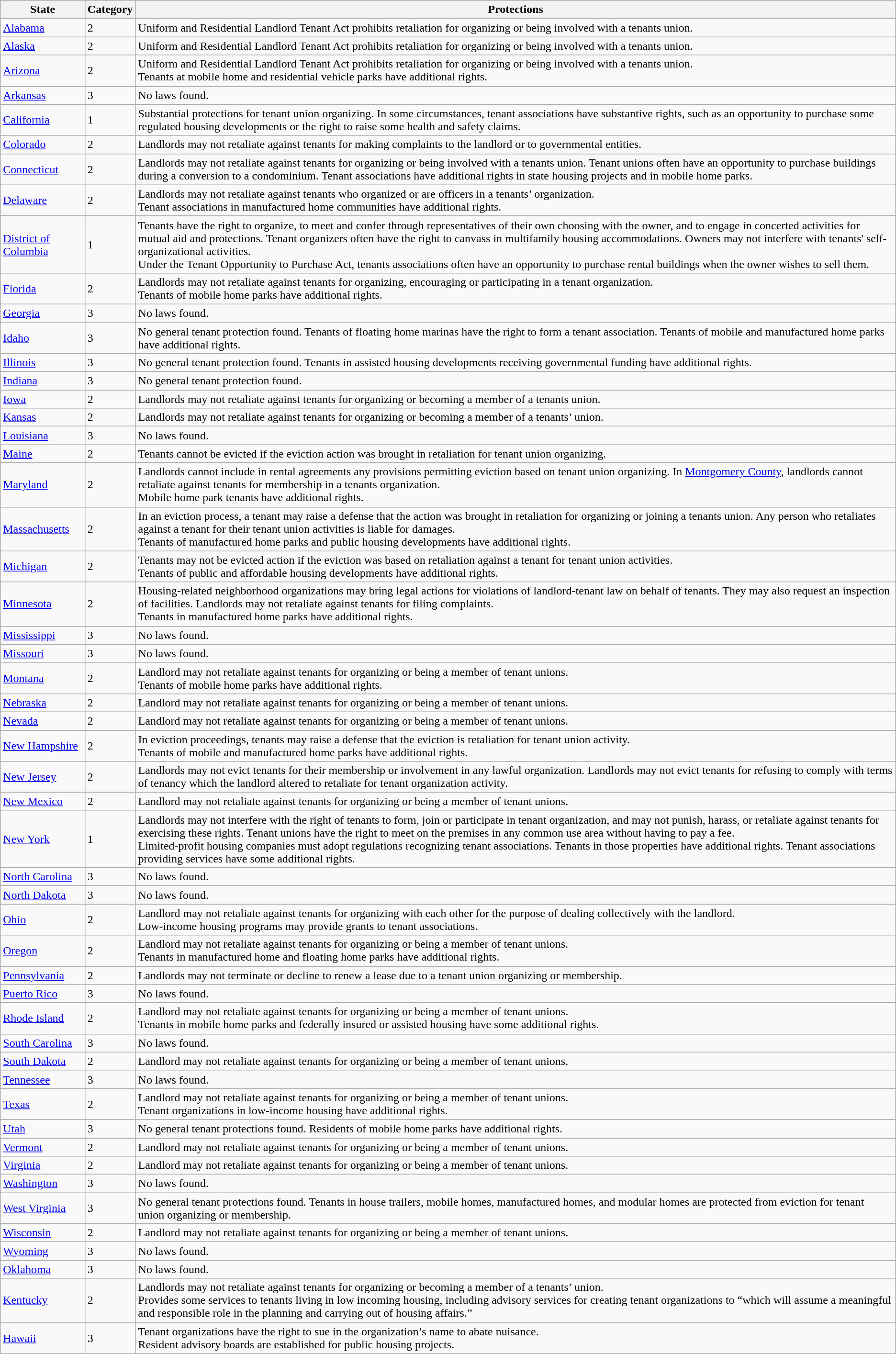<table class="wikitable sortable mw-collapsible">
<tr>
<th>State</th>
<th>Category</th>
<th>Protections</th>
</tr>
<tr>
<td><a href='#'>Alabama</a></td>
<td>2</td>
<td>Uniform and Residential Landlord Tenant Act prohibits retaliation for organizing or being involved with a tenants union.</td>
</tr>
<tr>
<td><a href='#'>Alaska</a></td>
<td>2</td>
<td>Uniform and Residential Landlord Tenant Act prohibits retaliation for organizing or being involved with a tenants union.</td>
</tr>
<tr>
<td><a href='#'>Arizona</a></td>
<td>2</td>
<td>Uniform and Residential Landlord Tenant Act prohibits retaliation for organizing or being involved with a tenants union.<br>Tenants at mobile home and residential vehicle parks have additional rights.</td>
</tr>
<tr>
<td><a href='#'>Arkansas</a></td>
<td>3</td>
<td>No laws found.</td>
</tr>
<tr>
<td><a href='#'>California</a></td>
<td>1</td>
<td>Substantial protections for tenant union organizing.  In some circumstances, tenant associations have substantive rights, such as an opportunity to purchase some regulated housing developments or the right to raise some health and safety claims.</td>
</tr>
<tr>
<td><a href='#'>Colorado</a></td>
<td>2</td>
<td>Landlords may not retaliate against tenants for making complaints to the landlord or to governmental entities.</td>
</tr>
<tr>
<td><a href='#'>Connecticut</a></td>
<td>2</td>
<td>Landlords may not retaliate against tenants for organizing or being involved with a tenants union.  Tenant unions often have an opportunity to purchase buildings during a conversion to a condominium.  Tenant associations have additional rights in state housing projects and in mobile home parks.</td>
</tr>
<tr>
<td><a href='#'>Delaware</a></td>
<td>2</td>
<td>Landlords may not retaliate against tenants who organized or are officers in a tenants’ organization.<br>Tenant associations in manufactured home communities have additional rights.</td>
</tr>
<tr>
<td><a href='#'>District of Columbia</a></td>
<td>1</td>
<td>Tenants have the right to organize, to meet and confer through representatives of their own choosing with the owner, and to engage in concerted activities for mutual aid and protections.  Tenant organizers often have the right to canvass in multifamily housing accommodations.  Owners may not interfere with tenants' self-organizational activities.<br>Under the Tenant Opportunity to Purchase Act, tenants associations often have an opportunity to purchase rental buildings when the owner wishes to sell them.</td>
</tr>
<tr>
<td><a href='#'>Florida</a></td>
<td>2</td>
<td>Landlords may not retaliate against tenants for organizing, encouraging or participating in a tenant organization.<br>Tenants of mobile home parks have additional rights.</td>
</tr>
<tr>
<td><a href='#'>Georgia</a></td>
<td>3</td>
<td>No laws found.</td>
</tr>
<tr>
<td><a href='#'>Idaho</a></td>
<td>3</td>
<td>No general tenant protection found.  Tenants of floating home marinas have the right to form a tenant association.   Tenants of mobile and manufactured home parks have additional rights.</td>
</tr>
<tr>
<td><a href='#'>Illinois</a></td>
<td>3</td>
<td>No general tenant protection found. Tenants in assisted housing developments receiving governmental funding have additional rights.</td>
</tr>
<tr>
<td><a href='#'>Indiana</a></td>
<td>3</td>
<td>No general tenant protection found.</td>
</tr>
<tr>
<td><a href='#'>Iowa</a></td>
<td>2</td>
<td>Landlords may not retaliate against tenants for organizing or becoming a member of a tenants union.</td>
</tr>
<tr>
<td><a href='#'>Kansas</a></td>
<td>2</td>
<td>Landlords may not retaliate against tenants for organizing or becoming a member of a tenants’ union.</td>
</tr>
<tr>
<td><a href='#'>Louisiana</a></td>
<td>3</td>
<td>No laws found.</td>
</tr>
<tr>
<td><a href='#'>Maine</a></td>
<td>2</td>
<td>Tenants cannot be evicted if the eviction action was brought in retaliation for tenant union organizing.</td>
</tr>
<tr>
<td><a href='#'>Maryland</a></td>
<td>2</td>
<td>Landlords cannot include in rental agreements any provisions permitting eviction based on tenant union organizing.  In <a href='#'>Montgomery County</a>, landlords cannot retaliate against tenants for membership in a tenants organization.<br>Mobile home park tenants have additional rights.</td>
</tr>
<tr>
<td><a href='#'>Massachusetts</a></td>
<td>2</td>
<td>In an eviction process, a tenant may raise a defense that the action was brought in retaliation for organizing or joining a tenants union. Any person who retaliates against a tenant for their tenant union activities is liable for damages.<br>Tenants of manufactured home parks and public housing developments have additional rights.</td>
</tr>
<tr>
<td><a href='#'>Michigan</a></td>
<td>2</td>
<td>Tenants may not be evicted action if the eviction was based on retaliation against a tenant for tenant union activities.<br>Tenants of public and affordable housing developments have additional rights.</td>
</tr>
<tr>
<td><a href='#'>Minnesota</a></td>
<td>2</td>
<td>Housing-related neighborhood organizations may bring legal actions for violations of landlord-tenant law on behalf of tenants.  They may also request an inspection of facilities.  Landlords may not retaliate against tenants for filing complaints.<br>Tenants in manufactured home parks have additional rights.</td>
</tr>
<tr>
<td><a href='#'>Mississippi</a></td>
<td>3</td>
<td>No laws found.</td>
</tr>
<tr>
<td><a href='#'>Missouri</a></td>
<td>3</td>
<td>No laws found.</td>
</tr>
<tr>
<td><a href='#'>Montana</a></td>
<td>2</td>
<td>Landlord may not retaliate against tenants for organizing or being a member of tenant unions.<br>Tenants of mobile home parks have additional rights.</td>
</tr>
<tr>
<td><a href='#'>Nebraska</a></td>
<td>2</td>
<td>Landlord may not retaliate against tenants for organizing or being a member of tenant unions.</td>
</tr>
<tr>
<td><a href='#'>Nevada</a></td>
<td>2</td>
<td>Landlord may not retaliate against tenants for organizing or being a member of tenant unions.</td>
</tr>
<tr>
<td><a href='#'>New Hampshire</a></td>
<td>2</td>
<td>In eviction proceedings, tenants may raise a defense that the eviction is retaliation for tenant union activity.<br>Tenants of mobile and manufactured home parks have additional rights.</td>
</tr>
<tr>
<td><a href='#'>New Jersey</a></td>
<td>2</td>
<td>Landlords may not evict tenants for their membership or involvement in any lawful organization.  Landlords may not evict tenants for refusing to comply with terms of tenancy which the landlord altered to retaliate for tenant organization activity.</td>
</tr>
<tr>
<td><a href='#'>New Mexico</a></td>
<td>2</td>
<td>Landlord may not retaliate against tenants for organizing or being a member of tenant unions.</td>
</tr>
<tr>
<td><a href='#'>New York</a></td>
<td>1</td>
<td>Landlords may not interfere with the right of tenants to form, join or participate in tenant organization, and may not punish, harass, or retaliate against tenants for exercising these rights.  Tenant unions have the right to meet on the premises in any common use area without having to pay a fee.<br>Limited-profit housing companies must adopt regulations recognizing tenant associations.  Tenants in those properties have additional rights. 
Tenant associations providing services have some additional rights.</td>
</tr>
<tr>
<td><a href='#'>North Carolina</a></td>
<td>3</td>
<td>No laws found.</td>
</tr>
<tr>
<td><a href='#'>North Dakota</a></td>
<td>3</td>
<td>No laws found.</td>
</tr>
<tr>
<td><a href='#'>Ohio</a></td>
<td>2</td>
<td>Landlord may not retaliate against tenants for organizing with each other for the purpose of dealing collectively with the landlord.<br>Low-income housing programs may provide grants to tenant associations.</td>
</tr>
<tr>
<td><a href='#'>Oregon</a></td>
<td>2</td>
<td>Landlord may not retaliate against tenants for organizing or being a member of tenant unions.<br>Tenants in manufactured home and floating home parks have additional rights.</td>
</tr>
<tr>
<td><a href='#'>Pennsylvania</a></td>
<td>2</td>
<td>Landlords may not terminate or decline to renew a lease due to a tenant union organizing or membership.</td>
</tr>
<tr>
<td><a href='#'>Puerto Rico</a></td>
<td>3</td>
<td>No laws found.</td>
</tr>
<tr>
<td><a href='#'>Rhode Island</a></td>
<td>2</td>
<td>Landlord may not retaliate against tenants for organizing or being a member of tenant unions.<br>Tenants in mobile home parks and federally insured or assisted housing have some additional rights.</td>
</tr>
<tr>
<td><a href='#'>South Carolina</a></td>
<td>3</td>
<td>No laws found.</td>
</tr>
<tr>
<td><a href='#'>South Dakota</a></td>
<td>2</td>
<td>Landlord may not retaliate against tenants for organizing or being a member of tenant unions.</td>
</tr>
<tr>
<td><a href='#'>Tennessee</a></td>
<td>3</td>
<td>No laws found.</td>
</tr>
<tr>
<td><a href='#'>Texas</a></td>
<td>2</td>
<td>Landlord may not retaliate against tenants for organizing or being a member of tenant unions.<br>Tenant organizations in low-income housing have additional rights.</td>
</tr>
<tr>
<td><a href='#'>Utah</a></td>
<td>3</td>
<td>No general tenant protections found.  Residents of mobile home parks have additional rights.</td>
</tr>
<tr>
<td><a href='#'>Vermont</a></td>
<td>2</td>
<td>Landlord may not retaliate against tenants for organizing or being a member of tenant unions.</td>
</tr>
<tr>
<td><a href='#'>Virginia</a></td>
<td>2</td>
<td>Landlord may not retaliate against tenants for organizing or being a member of tenant unions.</td>
</tr>
<tr>
<td><a href='#'>Washington</a></td>
<td>3</td>
<td>No laws found.</td>
</tr>
<tr>
<td><a href='#'>West Virginia</a></td>
<td>3</td>
<td>No general tenant protections found.  Tenants in house trailers, mobile homes, manufactured homes, and modular homes are protected from eviction for tenant union organizing or membership.</td>
</tr>
<tr>
<td><a href='#'>Wisconsin</a></td>
<td>2</td>
<td>Landlord may not retaliate against tenants for organizing or being a member of tenant unions.</td>
</tr>
<tr>
<td><a href='#'>Wyoming</a></td>
<td>3</td>
<td>No laws found.</td>
</tr>
<tr>
<td><a href='#'>Oklahoma</a></td>
<td>3</td>
<td>No laws found.</td>
</tr>
<tr>
<td><a href='#'>Kentucky</a></td>
<td>2</td>
<td>Landlords may not retaliate against tenants for organizing or becoming a member of a tenants’ union.<br>Provides some services to tenants living in low incoming housing, including advisory services for creating tenant organizations to “which will assume a meaningful and responsible role in the planning and carrying out of housing affairs.”</td>
</tr>
<tr>
<td><a href='#'>Hawaii</a></td>
<td>3</td>
<td>Tenant organizations have the right to sue in the organization’s name to abate nuisance.<br>Resident advisory boards are established for public housing projects.</td>
</tr>
</table>
